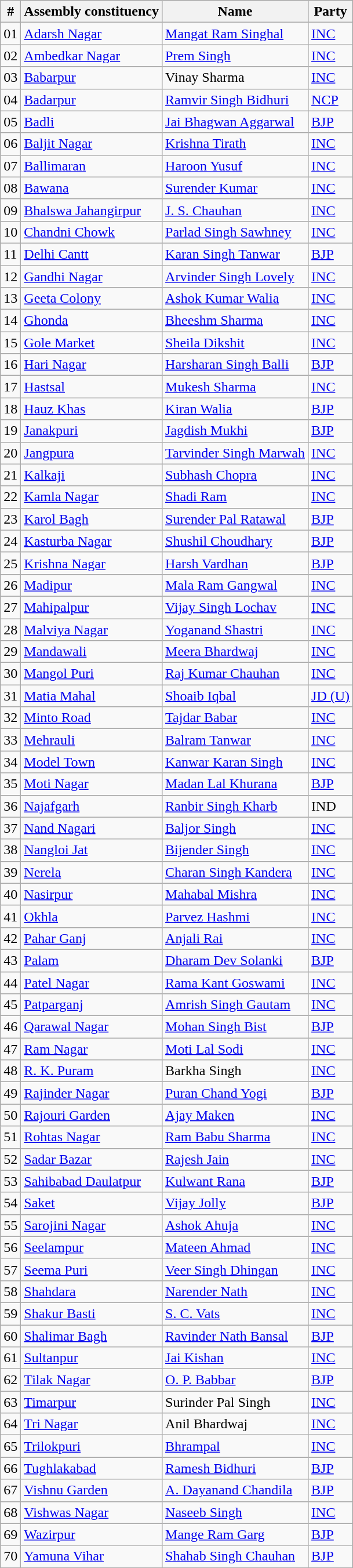<table class="wikitable sortable">
<tr>
<th>#</th>
<th>Assembly constituency</th>
<th>Name</th>
<th>Party</th>
</tr>
<tr>
<td>01</td>
<td><a href='#'>Adarsh Nagar</a></td>
<td><a href='#'>Mangat Ram Singhal</a></td>
<td><a href='#'>INC</a></td>
</tr>
<tr>
<td>02</td>
<td><a href='#'>Ambedkar Nagar</a></td>
<td><a href='#'>Prem Singh</a></td>
<td><a href='#'>INC</a></td>
</tr>
<tr>
<td>03</td>
<td><a href='#'>Babarpur</a></td>
<td>Vinay Sharma</td>
<td><a href='#'>INC</a></td>
</tr>
<tr>
<td>04</td>
<td><a href='#'>Badarpur</a></td>
<td><a href='#'>Ramvir Singh Bidhuri</a></td>
<td><a href='#'>NCP</a></td>
</tr>
<tr>
<td>05</td>
<td><a href='#'>Badli</a></td>
<td><a href='#'>Jai Bhagwan Aggarwal</a></td>
<td><a href='#'>BJP</a></td>
</tr>
<tr>
<td>06</td>
<td><a href='#'>Baljit Nagar</a></td>
<td><a href='#'>Krishna Tirath</a></td>
<td><a href='#'>INC</a></td>
</tr>
<tr>
<td>07</td>
<td><a href='#'>Ballimaran</a></td>
<td><a href='#'>Haroon Yusuf</a></td>
<td><a href='#'>INC</a></td>
</tr>
<tr>
<td>08</td>
<td><a href='#'>Bawana</a></td>
<td><a href='#'>Surender Kumar</a></td>
<td><a href='#'>INC</a></td>
</tr>
<tr>
<td>09</td>
<td><a href='#'>Bhalswa Jahangirpur</a></td>
<td><a href='#'>J. S. Chauhan</a></td>
<td><a href='#'>INC</a></td>
</tr>
<tr>
<td>10</td>
<td><a href='#'>Chandni Chowk</a></td>
<td><a href='#'>Parlad Singh Sawhney</a></td>
<td><a href='#'>INC</a></td>
</tr>
<tr>
<td>11</td>
<td><a href='#'>Delhi Cantt</a></td>
<td><a href='#'>Karan Singh Tanwar</a></td>
<td><a href='#'>BJP</a></td>
</tr>
<tr>
<td>12</td>
<td><a href='#'>Gandhi Nagar</a></td>
<td><a href='#'>Arvinder Singh Lovely</a></td>
<td><a href='#'>INC</a></td>
</tr>
<tr>
<td>13</td>
<td><a href='#'>Geeta Colony</a></td>
<td><a href='#'>Ashok Kumar Walia</a></td>
<td><a href='#'>INC</a></td>
</tr>
<tr>
<td>14</td>
<td><a href='#'>Ghonda</a></td>
<td><a href='#'>Bheeshm Sharma</a></td>
<td><a href='#'>INC</a></td>
</tr>
<tr>
<td>15</td>
<td><a href='#'>Gole Market</a></td>
<td><a href='#'>Sheila Dikshit</a></td>
<td><a href='#'>INC</a></td>
</tr>
<tr>
<td>16</td>
<td><a href='#'>Hari Nagar</a></td>
<td><a href='#'>Harsharan Singh Balli</a></td>
<td><a href='#'>BJP</a></td>
</tr>
<tr>
<td>17</td>
<td><a href='#'>Hastsal</a></td>
<td><a href='#'>Mukesh Sharma</a></td>
<td><a href='#'>INC</a></td>
</tr>
<tr>
<td>18</td>
<td><a href='#'>Hauz Khas</a></td>
<td><a href='#'>Kiran Walia</a></td>
<td><a href='#'>BJP</a></td>
</tr>
<tr>
<td>19</td>
<td><a href='#'>Janakpuri</a></td>
<td><a href='#'>Jagdish Mukhi</a></td>
<td><a href='#'>BJP</a></td>
</tr>
<tr>
<td>20</td>
<td><a href='#'>Jangpura</a></td>
<td><a href='#'>Tarvinder Singh Marwah</a></td>
<td><a href='#'>INC</a></td>
</tr>
<tr>
<td>21</td>
<td><a href='#'>Kalkaji</a></td>
<td><a href='#'>Subhash Chopra</a></td>
<td><a href='#'>INC</a></td>
</tr>
<tr>
<td>22</td>
<td><a href='#'>Kamla Nagar</a></td>
<td><a href='#'>Shadi Ram</a></td>
<td><a href='#'>INC</a></td>
</tr>
<tr>
<td>23</td>
<td><a href='#'>Karol Bagh</a></td>
<td><a href='#'>Surender Pal Ratawal</a></td>
<td><a href='#'>BJP</a></td>
</tr>
<tr>
<td>24</td>
<td><a href='#'>Kasturba Nagar</a></td>
<td><a href='#'>Shushil Choudhary</a></td>
<td><a href='#'>BJP</a></td>
</tr>
<tr>
<td>25</td>
<td><a href='#'>Krishna Nagar</a></td>
<td><a href='#'>Harsh Vardhan</a></td>
<td><a href='#'>BJP</a></td>
</tr>
<tr>
<td>26</td>
<td><a href='#'>Madipur</a></td>
<td><a href='#'>Mala Ram Gangwal</a></td>
<td><a href='#'>INC</a></td>
</tr>
<tr>
<td>27</td>
<td><a href='#'>Mahipalpur</a></td>
<td><a href='#'>Vijay Singh Lochav</a></td>
<td><a href='#'>INC</a></td>
</tr>
<tr>
<td>28</td>
<td><a href='#'>Malviya Nagar</a></td>
<td><a href='#'>Yoganand Shastri</a></td>
<td><a href='#'>INC</a></td>
</tr>
<tr>
<td>29</td>
<td><a href='#'>Mandawali</a></td>
<td><a href='#'>Meera Bhardwaj</a></td>
<td><a href='#'>INC</a></td>
</tr>
<tr>
<td>30</td>
<td><a href='#'>Mangol Puri</a></td>
<td><a href='#'>Raj Kumar Chauhan</a></td>
<td><a href='#'>INC</a></td>
</tr>
<tr>
<td>31</td>
<td><a href='#'>Matia Mahal</a></td>
<td><a href='#'>Shoaib Iqbal</a></td>
<td><a href='#'>JD (U)</a></td>
</tr>
<tr>
<td>32</td>
<td><a href='#'>Minto Road</a></td>
<td><a href='#'>Tajdar Babar</a></td>
<td><a href='#'>INC</a></td>
</tr>
<tr>
<td>33</td>
<td><a href='#'>Mehrauli</a></td>
<td><a href='#'>Balram Tanwar</a></td>
<td><a href='#'>INC</a></td>
</tr>
<tr>
<td>34</td>
<td><a href='#'>Model Town</a></td>
<td><a href='#'>Kanwar Karan Singh</a></td>
<td><a href='#'>INC</a></td>
</tr>
<tr>
<td>35</td>
<td><a href='#'>Moti Nagar</a></td>
<td><a href='#'>Madan Lal Khurana</a></td>
<td><a href='#'>BJP</a></td>
</tr>
<tr>
<td>36</td>
<td><a href='#'>Najafgarh</a></td>
<td><a href='#'>Ranbir Singh Kharb</a></td>
<td>IND</td>
</tr>
<tr>
<td>37</td>
<td><a href='#'>Nand Nagari</a></td>
<td><a href='#'>Baljor Singh</a></td>
<td><a href='#'>INC</a></td>
</tr>
<tr>
<td>38</td>
<td><a href='#'>Nangloi Jat</a></td>
<td><a href='#'>Bijender Singh</a></td>
<td><a href='#'>INC</a></td>
</tr>
<tr>
<td>39</td>
<td><a href='#'>Nerela</a></td>
<td><a href='#'>Charan Singh Kandera</a></td>
<td><a href='#'>INC</a></td>
</tr>
<tr>
<td>40</td>
<td><a href='#'>Nasirpur</a></td>
<td><a href='#'>Mahabal Mishra</a></td>
<td><a href='#'>INC</a></td>
</tr>
<tr>
<td>41</td>
<td><a href='#'>Okhla</a></td>
<td><a href='#'>Parvez Hashmi</a></td>
<td><a href='#'>INC</a></td>
</tr>
<tr>
<td>42</td>
<td><a href='#'>Pahar Ganj</a></td>
<td><a href='#'>Anjali Rai</a></td>
<td><a href='#'>INC</a></td>
</tr>
<tr>
<td>43</td>
<td><a href='#'>Palam</a></td>
<td><a href='#'>Dharam Dev Solanki</a></td>
<td><a href='#'>BJP</a></td>
</tr>
<tr>
<td>44</td>
<td><a href='#'>Patel Nagar</a></td>
<td><a href='#'>Rama Kant Goswami</a></td>
<td><a href='#'>INC</a></td>
</tr>
<tr>
<td>45</td>
<td><a href='#'>Patparganj</a></td>
<td><a href='#'>Amrish Singh Gautam</a></td>
<td><a href='#'>INC</a></td>
</tr>
<tr>
<td>46</td>
<td><a href='#'>Qarawal Nagar</a></td>
<td><a href='#'>Mohan Singh Bist</a></td>
<td><a href='#'>BJP</a></td>
</tr>
<tr>
<td>47</td>
<td><a href='#'>Ram Nagar</a></td>
<td><a href='#'>Moti Lal Sodi</a></td>
<td><a href='#'>INC</a></td>
</tr>
<tr>
<td>48</td>
<td><a href='#'>R. K. Puram</a></td>
<td>Barkha Singh</td>
<td><a href='#'>INC</a></td>
</tr>
<tr>
<td>49</td>
<td><a href='#'>Rajinder Nagar</a></td>
<td><a href='#'>Puran Chand Yogi</a></td>
<td><a href='#'>BJP</a></td>
</tr>
<tr>
<td>50</td>
<td><a href='#'>Rajouri Garden</a></td>
<td><a href='#'>Ajay Maken</a></td>
<td><a href='#'>INC</a></td>
</tr>
<tr>
<td>51</td>
<td><a href='#'>Rohtas Nagar</a></td>
<td><a href='#'>Ram Babu Sharma</a></td>
<td><a href='#'>INC</a></td>
</tr>
<tr>
<td>52</td>
<td><a href='#'>Sadar Bazar</a></td>
<td><a href='#'>Rajesh Jain</a></td>
<td><a href='#'>INC</a></td>
</tr>
<tr>
<td>53</td>
<td><a href='#'>Sahibabad Daulatpur</a></td>
<td><a href='#'>Kulwant Rana</a></td>
<td><a href='#'>BJP</a></td>
</tr>
<tr>
<td>54</td>
<td><a href='#'>Saket</a></td>
<td><a href='#'>Vijay Jolly</a></td>
<td><a href='#'>BJP</a></td>
</tr>
<tr>
<td>55</td>
<td><a href='#'>Sarojini Nagar</a></td>
<td><a href='#'>Ashok Ahuja</a></td>
<td><a href='#'>INC</a></td>
</tr>
<tr>
<td>56</td>
<td><a href='#'>Seelampur</a></td>
<td><a href='#'>Mateen Ahmad</a></td>
<td><a href='#'>INC</a></td>
</tr>
<tr>
<td>57</td>
<td><a href='#'>Seema Puri</a></td>
<td><a href='#'>Veer Singh Dhingan</a></td>
<td><a href='#'>INC</a></td>
</tr>
<tr>
<td>58</td>
<td><a href='#'>Shahdara</a></td>
<td><a href='#'>Narender Nath</a></td>
<td><a href='#'>INC</a></td>
</tr>
<tr>
<td>59</td>
<td><a href='#'>Shakur Basti</a></td>
<td><a href='#'>S. C. Vats</a></td>
<td><a href='#'>INC</a></td>
</tr>
<tr>
<td>60</td>
<td><a href='#'>Shalimar Bagh</a></td>
<td><a href='#'>Ravinder Nath Bansal</a></td>
<td><a href='#'>BJP</a></td>
</tr>
<tr>
<td>61</td>
<td><a href='#'>Sultanpur</a></td>
<td><a href='#'>Jai Kishan</a></td>
<td><a href='#'>INC</a></td>
</tr>
<tr>
<td>62</td>
<td><a href='#'>Tilak Nagar</a></td>
<td><a href='#'>O. P. Babbar</a></td>
<td><a href='#'>BJP</a></td>
</tr>
<tr>
<td>63</td>
<td><a href='#'>Timarpur</a></td>
<td>Surinder Pal Singh</td>
<td><a href='#'>INC</a></td>
</tr>
<tr>
<td>64</td>
<td><a href='#'>Tri Nagar</a></td>
<td>Anil Bhardwaj</td>
<td><a href='#'>INC</a></td>
</tr>
<tr>
<td>65</td>
<td><a href='#'>Trilokpuri</a></td>
<td><a href='#'>Bhrampal</a></td>
<td><a href='#'>INC</a></td>
</tr>
<tr>
<td>66</td>
<td><a href='#'>Tughlakabad</a></td>
<td><a href='#'>Ramesh Bidhuri</a></td>
<td><a href='#'>BJP</a></td>
</tr>
<tr>
<td>67</td>
<td><a href='#'>Vishnu Garden</a></td>
<td><a href='#'>A. Dayanand Chandila</a></td>
<td><a href='#'>BJP</a></td>
</tr>
<tr>
<td>68</td>
<td><a href='#'>Vishwas Nagar</a></td>
<td><a href='#'>Naseeb Singh</a></td>
<td><a href='#'>INC</a></td>
</tr>
<tr>
<td>69</td>
<td><a href='#'>Wazirpur</a></td>
<td><a href='#'>Mange Ram Garg</a></td>
<td><a href='#'>BJP</a></td>
</tr>
<tr>
<td>70</td>
<td><a href='#'>Yamuna Vihar</a></td>
<td><a href='#'>Shahab Singh Chauhan</a></td>
<td><a href='#'>BJP</a></td>
</tr>
<tr>
</tr>
</table>
